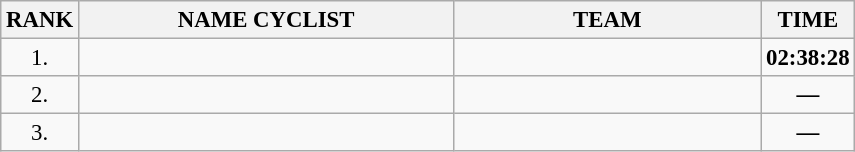<table class="wikitable" style="font-size:95%;">
<tr>
<th>RANK</th>
<th align="left" style="width: 16em">NAME CYCLIST</th>
<th align="left" style="width: 13em">TEAM</th>
<th>TIME</th>
</tr>
<tr>
<td align="center">1.</td>
<td></td>
<td></td>
<td align="center"><strong>02:38:28</strong></td>
</tr>
<tr>
<td align="center">2.</td>
<td></td>
<td></td>
<td align="center"><strong>—</strong></td>
</tr>
<tr>
<td align="center">3.</td>
<td></td>
<td></td>
<td align="center"><strong>—</strong></td>
</tr>
</table>
